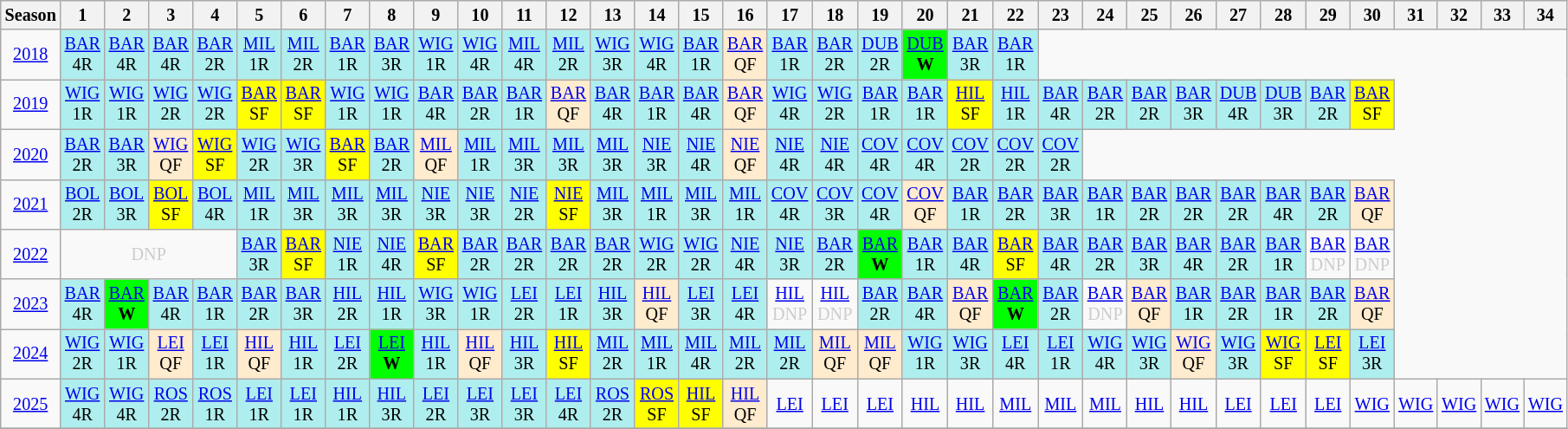<table class="wikitable" style="width:20%; margin:0; font-size:84%">
<tr>
<th>Season</th>
<th>1</th>
<th>2</th>
<th>3</th>
<th>4</th>
<th>5</th>
<th>6</th>
<th>7</th>
<th>8</th>
<th>9</th>
<th>10</th>
<th>11</th>
<th>12</th>
<th>13</th>
<th>14</th>
<th>15</th>
<th>16</th>
<th>17</th>
<th>18</th>
<th>19</th>
<th>20</th>
<th>21</th>
<th>22</th>
<th>23</th>
<th>24</th>
<th>25</th>
<th>26</th>
<th>27</th>
<th>28</th>
<th>29</th>
<th>30</th>
<th>31</th>
<th>32</th>
<th>33</th>
<th>34</th>
</tr>
<tr>
<td style="text-align:center;"background:#efefef;"><a href='#'>2018</a></td>
<td style="text-align:center; background:#afeeee;"><a href='#'>BAR</a><br>4R</td>
<td style="text-align:center; background:#afeeee;"><a href='#'>BAR</a><br>4R</td>
<td style="text-align:center; background:#afeeee;"><a href='#'>BAR</a><br>4R</td>
<td style="text-align:center; background:#afeeee;"><a href='#'>BAR</a><br>2R</td>
<td style="text-align:center; background:#afeeee;"><a href='#'>MIL</a><br>1R</td>
<td style="text-align:center; background:#afeeee;"><a href='#'>MIL</a><br>2R</td>
<td style="text-align:center; background:#afeeee;"><a href='#'>BAR</a><br>1R</td>
<td style="text-align:center; background:#afeeee;"><a href='#'>BAR</a><br>3R</td>
<td style="text-align:center; background:#afeeee;"><a href='#'>WIG</a><br>1R</td>
<td style="text-align:center; background:#afeeee;"><a href='#'>WIG</a><br>4R</td>
<td style="text-align:center; background:#afeeee;"><a href='#'>MIL</a><br>4R</td>
<td style="text-align:center; background:#afeeee;"><a href='#'>MIL</a><br>2R</td>
<td style="text-align:center; background:#afeeee;"><a href='#'>WIG</a><br>3R</td>
<td style="text-align:center; background:#afeeee;"><a href='#'>WIG</a><br>4R</td>
<td style="text-align:center; background:#afeeee;"><a href='#'>BAR</a><br>1R</td>
<td style="text-align:center; background:#ffebcd;"><a href='#'>BAR</a><br>QF</td>
<td style="text-align:center; background:#afeeee;"><a href='#'>BAR</a><br>1R</td>
<td style="text-align:center; background:#afeeee;"><a href='#'>BAR</a><br>2R</td>
<td style="text-align:center; background:#afeeee;"><a href='#'>DUB</a><br>2R</td>
<td style="text-align:center; background:lime;"><a href='#'>DUB</a><br><strong>W</strong></td>
<td style="text-align:center; background:#afeeee;"><a href='#'>BAR</a><br>3R</td>
<td style="text-align:center; background:#afeeee;"><a href='#'>BAR</a><br>1R</td>
</tr>
<tr>
<td style="text-align:center;"background:#efefef;"><a href='#'>2019</a></td>
<td style="text-align:center; background:#afeeee;"><a href='#'>WIG</a><br>1R</td>
<td style="text-align:center; background:#afeeee;"><a href='#'>WIG</a><br>1R</td>
<td style="text-align:center; background:#afeeee;"><a href='#'>WIG</a><br>2R</td>
<td style="text-align:center; background:#afeeee;"><a href='#'>WIG</a><br>2R</td>
<td style="text-align:center; background:yellow;"><a href='#'>BAR</a><br>SF</td>
<td style="text-align:center; background:yellow;"><a href='#'>BAR</a><br>SF</td>
<td style="text-align:center; background:#afeeee;"><a href='#'>WIG</a><br>1R</td>
<td style="text-align:center; background:#afeeee;"><a href='#'>WIG</a><br>1R</td>
<td style="text-align:center; background:#afeeee;"><a href='#'>BAR</a><br>4R</td>
<td style="text-align:center; background:#afeeee;"><a href='#'>BAR</a><br>2R</td>
<td style="text-align:center; background:#afeeee;"><a href='#'>BAR</a><br>1R</td>
<td style="text-align:center; background:#ffebcd;"><a href='#'>BAR</a><br>QF</td>
<td style="text-align:center; background:#afeeee;"><a href='#'>BAR</a><br>4R</td>
<td style="text-align:center; background:#afeeee;"><a href='#'>BAR</a><br>1R</td>
<td style="text-align:center; background:#afeeee;"><a href='#'>BAR</a><br>4R</td>
<td style="text-align:center; background:#ffebcd;"><a href='#'>BAR</a><br>QF</td>
<td style="text-align:center; background:#afeeee;"><a href='#'>WIG</a><br>4R</td>
<td style="text-align:center; background:#afeeee;"><a href='#'>WIG</a><br>2R</td>
<td style="text-align:center; background:#afeeee;"><a href='#'>BAR</a><br>1R</td>
<td style="text-align:center; background:#afeeee;"><a href='#'>BAR</a><br>1R</td>
<td style="text-align:center; background:yellow;"><a href='#'>HIL</a><br>SF</td>
<td style="text-align:center; background:#afeeee;"><a href='#'>HIL</a><br>1R</td>
<td style="text-align:center; background:#afeeee;"><a href='#'>BAR</a><br>4R</td>
<td style="text-align:center; background:#afeeee;"><a href='#'>BAR</a><br>2R</td>
<td style="text-align:center; background:#afeeee;"><a href='#'>BAR</a><br>2R</td>
<td style="text-align:center; background:#afeeee;"><a href='#'>BAR</a><br>3R</td>
<td style="text-align:center; background:#afeeee;"><a href='#'>DUB</a><br>4R</td>
<td style="text-align:center; background:#afeeee;"><a href='#'>DUB</a><br>3R</td>
<td style="text-align:center; background:#afeeee;"><a href='#'>BAR</a><br>2R</td>
<td style="text-align:center; background:yellow;"><a href='#'>BAR</a><br>SF</td>
</tr>
<tr>
<td style="text-align:center;"background:#efefef;"><a href='#'>2020</a></td>
<td style="text-align:center; background:#afeeee;"><a href='#'>BAR</a><br>2R</td>
<td style="text-align:center; background:#afeeee;"><a href='#'>BAR</a><br>3R</td>
<td style="text-align:center; background:#ffebcd;"><a href='#'>WIG</a><br>QF</td>
<td style="text-align:center; background:yellow;"><a href='#'>WIG</a><br>SF</td>
<td style="text-align:center; background:#afeeee;"><a href='#'>WIG</a><br>2R</td>
<td style="text-align:center; background:#afeeee;"><a href='#'>WIG</a><br>3R</td>
<td style="text-align:center; background:yellow;"><a href='#'>BAR</a><br>SF</td>
<td style="text-align:center; background:#afeeee;"><a href='#'>BAR</a><br>2R</td>
<td style="text-align:center; background:#ffebcd;"><a href='#'>MIL</a><br>QF</td>
<td style="text-align:center; background:#afeeee;"><a href='#'>MIL</a><br>1R</td>
<td style="text-align:center; background:#afeeee;"><a href='#'>MIL</a><br>3R</td>
<td style="text-align:center; background:#afeeee;"><a href='#'>MIL</a><br>3R</td>
<td style="text-align:center; background:#afeeee;"><a href='#'>MIL</a><br>3R</td>
<td style="text-align:center; background:#afeeee;"><a href='#'>NIE</a><br>3R</td>
<td style="text-align:center; background:#afeeee;"><a href='#'>NIE</a><br>4R</td>
<td style="text-align:center; background:#ffebcd;"><a href='#'>NIE</a><br>QF</td>
<td style="text-align:center; background:#afeeee;"><a href='#'>NIE</a><br>4R</td>
<td style="text-align:center; background:#afeeee;"><a href='#'>NIE</a><br>4R</td>
<td style="text-align:center; background:#afeeee;"><a href='#'>COV</a><br>4R</td>
<td style="text-align:center; background:#afeeee;"><a href='#'>COV</a><br>4R</td>
<td style="text-align:center; background:#afeeee;"><a href='#'>COV</a><br>2R</td>
<td style="text-align:center; background:#afeeee;"><a href='#'>COV</a><br>2R</td>
<td style="text-align:center; background:#afeeee;"><a href='#'>COV</a><br>2R</td>
</tr>
<tr>
<td style="text-align:center;"background:#efefef;"><a href='#'>2021</a></td>
<td style="text-align:center; background:#afeeee;"><a href='#'>BOL</a><br>2R</td>
<td style="text-align:center; background:#afeeee;"><a href='#'>BOL</a><br>3R</td>
<td style="text-align:center; background:yellow;"><a href='#'>BOL</a><br>SF</td>
<td style="text-align:center; background:#afeeee;"><a href='#'>BOL</a><br>4R</td>
<td style="text-align:center; background:#afeeee;"><a href='#'>MIL</a><br>1R</td>
<td style="text-align:center; background:#afeeee;"><a href='#'>MIL</a><br>3R</td>
<td style="text-align:center; background:#afeeee;"><a href='#'>MIL</a><br>3R</td>
<td style="text-align:center; background:#afeeee;"><a href='#'>MIL</a><br>3R</td>
<td style="text-align:center; background:#afeeee;"><a href='#'>NIE</a><br>3R</td>
<td style="text-align:center; background:#afeeee;"><a href='#'>NIE</a><br>3R</td>
<td style="text-align:center; background:#afeeee;"><a href='#'>NIE</a><br>2R</td>
<td style="text-align:center; background:yellow;"><a href='#'>NIE</a><br>SF</td>
<td style="text-align:center; background:#afeeee;"><a href='#'>MIL</a><br>3R</td>
<td style="text-align:center; background:#afeeee;"><a href='#'>MIL</a><br>1R</td>
<td style="text-align:center; background:#afeeee;"><a href='#'>MIL</a><br>3R</td>
<td style="text-align:center; background:#afeeee;"><a href='#'>MIL</a><br>1R</td>
<td style="text-align:center; background:#afeeee;"><a href='#'>COV</a><br>4R</td>
<td style="text-align:center; background:#afeeee;"><a href='#'>COV</a><br>3R</td>
<td style="text-align:center; background:#afeeee;"><a href='#'>COV</a><br>4R</td>
<td style="text-align:center; background:#ffebcd;"><a href='#'>COV</a><br>QF</td>
<td style="text-align:center; background:#afeeee;"><a href='#'>BAR</a><br>1R</td>
<td style="text-align:center; background:#afeeee;"><a href='#'>BAR</a><br>2R</td>
<td style="text-align:center; background:#afeeee;"><a href='#'>BAR</a><br>3R</td>
<td style="text-align:center; background:#afeeee;"><a href='#'>BAR</a><br>1R</td>
<td style="text-align:center; background:#afeeee;"><a href='#'>BAR</a><br>2R</td>
<td style="text-align:center; background:#afeeee;"><a href='#'>BAR</a><br>2R</td>
<td style="text-align:center; background:#afeeee;"><a href='#'>BAR</a><br>2R</td>
<td style="text-align:center; background:#afeeee;"><a href='#'>BAR</a><br>4R</td>
<td style="text-align:center; background:#afeeee;"><a href='#'>BAR</a><br>2R</td>
<td style="text-align:center; background:#ffebcd;"><a href='#'>BAR</a><br>QF</td>
</tr>
<tr>
<td style="text-align:center;"background:#efefef;"><a href='#'>2022</a></td>
<td colspan="4" style="text-align:center; color:#ccc;">DNP</td>
<td style="text-align:center; background:#afeeee;"><a href='#'>BAR</a><br>3R</td>
<td style="text-align:center; background:yellow;"><a href='#'>BAR</a><br>SF</td>
<td style="text-align:center; background:#afeeee;"><a href='#'>NIE</a><br>1R</td>
<td style="text-align:center; background:#afeeee;"><a href='#'>NIE</a><br>4R</td>
<td style="text-align:center; background:yellow;"><a href='#'>BAR</a><br>SF</td>
<td style="text-align:center; background:#afeeee;"><a href='#'>BAR</a><br>2R</td>
<td style="text-align:center; background:#afeeee;"><a href='#'>BAR</a><br>2R</td>
<td style="text-align:center; background:#afeeee;"><a href='#'>BAR</a><br>2R</td>
<td style="text-align:center; background:#afeeee;"><a href='#'>BAR</a><br>2R</td>
<td style="text-align:center; background:#afeeee;"><a href='#'>WIG</a><br>2R</td>
<td style="text-align:center; background:#afeeee;"><a href='#'>WIG</a><br>2R</td>
<td style="text-align:center; background:#afeeee;"><a href='#'>NIE</a><br>4R</td>
<td style="text-align:center; background:#afeeee;"><a href='#'>NIE</a><br>3R</td>
<td style="text-align:center; background:#afeeee;"><a href='#'>BAR</a><br>2R</td>
<td style="text-align:center; background:lime;"><a href='#'>BAR</a><br><strong>W</strong></td>
<td style="text-align:center; background:#afeeee;"><a href='#'>BAR</a><br>1R</td>
<td style="text-align:center; background:#afeeee;"><a href='#'>BAR</a><br>4R</td>
<td style="text-align:center; background:yellow;"><a href='#'>BAR</a><br>SF</td>
<td style="text-align:center; background:#afeeee;"><a href='#'>BAR</a><br>4R</td>
<td style="text-align:center; background:#afeeee;"><a href='#'>BAR</a><br>2R</td>
<td style="text-align:center; background:#afeeee;"><a href='#'>BAR</a><br>3R</td>
<td style="text-align:center; background:#afeeee;"><a href='#'>BAR</a><br>4R</td>
<td style="text-align:center; background:#afeeee;"><a href='#'>BAR</a><br>2R</td>
<td style="text-align:center; background:#afeeee;"><a href='#'>BAR</a><br>1R</td>
<td style="text-align:center; color:#ccc;"><a href='#'>BAR</a><br>DNP</td>
<td style="text-align:center; color:#ccc;"><a href='#'>BAR</a><br>DNP</td>
</tr>
<tr>
<td style="text-align:center;"background:#efefef;"><a href='#'>2023</a></td>
<td style="text-align:center; background:#afeeee;"><a href='#'>BAR</a><br>4R</td>
<td style="text-align:center; background:lime;"><a href='#'>BAR</a><br><strong>W</strong></td>
<td style="text-align:center; background:#afeeee;"><a href='#'>BAR</a><br>4R</td>
<td style="text-align:center; background:#afeeee;"><a href='#'>BAR</a><br>1R</td>
<td style="text-align:center; background:#afeeee;"><a href='#'>BAR</a><br>2R</td>
<td style="text-align:center; background:#afeeee;"><a href='#'>BAR</a><br>3R</td>
<td style="text-align:center; background:#afeeee;"><a href='#'>HIL</a><br>2R</td>
<td style="text-align:center; background:#afeeee;"><a href='#'>HIL</a><br>1R</td>
<td style="text-align:center; background:#afeeee;"><a href='#'>WIG</a><br>3R</td>
<td style="text-align:center; background:#afeeee;"><a href='#'>WIG</a><br>1R</td>
<td style="text-align:center; background:#afeeee;"><a href='#'>LEI</a><br>2R</td>
<td style="text-align:center; background:#afeeee;"><a href='#'>LEI</a><br>1R</td>
<td style="text-align:center; background:#afeeee;"><a href='#'>HIL</a><br>3R</td>
<td style="text-align:center; background:#ffebcd;"><a href='#'>HIL</a><br>QF</td>
<td style="text-align:center; background:#afeeee;"><a href='#'>LEI</a><br>3R</td>
<td style="text-align:center; background:#afeeee;"><a href='#'>LEI</a><br>4R</td>
<td style="text-align:center; color:#ccc;"><a href='#'>HIL</a><br>DNP</td>
<td style="text-align:center; color:#ccc;"><a href='#'>HIL</a><br>DNP</td>
<td style="text-align:center; background:#afeeee;"><a href='#'>BAR</a><br>2R</td>
<td style="text-align:center; background:#afeeee;"><a href='#'>BAR</a><br>4R</td>
<td style="text-align:center; background:#ffebcd;"><a href='#'>BAR</a><br>QF</td>
<td style="text-align:center; background:lime;"><a href='#'>BAR</a><br><strong>W</strong></td>
<td style="text-align:center; background:#afeeee;"><a href='#'>BAR</a><br>2R</td>
<td style="text-align:center; color:#ccc;"><a href='#'>BAR</a><br>DNP</td>
<td style="text-align:center; background:#ffebcd;"><a href='#'>BAR</a><br>QF</td>
<td style="text-align:center; background:#afeeee;"><a href='#'>BAR</a><br>1R</td>
<td style="text-align:center; background:#afeeee;"><a href='#'>BAR</a><br>2R</td>
<td style="text-align:center; background:#afeeee;"><a href='#'>BAR</a><br>1R</td>
<td style="text-align:center; background:#afeeee;"><a href='#'>BAR</a><br>2R</td>
<td style="text-align:center; background:#ffebcd;"><a href='#'>BAR</a><br>QF</td>
</tr>
<tr>
<td style="text-align:center;"background:#efefef;"><a href='#'>2024</a></td>
<td style="text-align:center; background:#afeeee;"><a href='#'>WIG</a><br>2R</td>
<td style="text-align:center; background:#afeeee;"><a href='#'>WIG</a><br>1R</td>
<td style="text-align:center; background:#ffebcd;"><a href='#'>LEI</a><br>QF</td>
<td style="text-align:center; background:#afeeee;"><a href='#'>LEI</a><br>1R</td>
<td style="text-align:center; background:#ffebcd;"><a href='#'>HIL</a><br>QF</td>
<td style="text-align:center; background:#afeeee;"><a href='#'>HIL</a><br>1R</td>
<td style="text-align:center; background:#afeeee;"><a href='#'>LEI</a><br>2R</td>
<td style="text-align:center; background:lime;"><a href='#'>LEI</a><br><strong>W</strong></td>
<td style="text-align:center; background:#afeeee;"><a href='#'>HIL</a><br>1R</td>
<td style="text-align:center; background:#ffebcd;"><a href='#'>HIL</a><br>QF</td>
<td style="text-align:center; background:#afeeee;"><a href='#'>HIL</a><br>3R</td>
<td style="text-align:center; background:yellow;"><a href='#'>HIL</a><br>SF</td>
<td style="text-align:center; background:#afeeee;"><a href='#'>MIL</a><br>2R</td>
<td style="text-align:center; background:#afeeee;"><a href='#'>MIL</a><br>1R</td>
<td style="text-align:center; background:#afeeee;"><a href='#'>MIL</a><br>4R</td>
<td style="text-align:center; background:#afeeee;"><a href='#'>MIL</a><br>2R</td>
<td style="text-align:center; background:#afeeee;"><a href='#'>MIL</a><br>2R</td>
<td style="text-align:center; background:#ffebcd;"><a href='#'>MIL</a><br>QF</td>
<td style="text-align:center; background:#ffebcd;"><a href='#'>MIL</a><br>QF</td>
<td style="text-align:center; background:#afeeee;"><a href='#'>WIG</a><br>1R</td>
<td style="text-align:center; background:#afeeee;"><a href='#'>WIG</a><br>3R</td>
<td style="text-align:center; background:#afeeee;"><a href='#'>LEI</a><br>4R</td>
<td style="text-align:center; background:#afeeee;"><a href='#'>LEI</a><br>1R</td>
<td style="text-align:center; background:#afeeee;"><a href='#'>WIG</a><br>4R</td>
<td style="text-align:center; background:#afeeee;"><a href='#'>WIG</a><br>3R</td>
<td style="text-align:center; background:#ffebcd;"><a href='#'>WIG</a><br>QF</td>
<td style="text-align:center; background:#afeeee;"><a href='#'>WIG</a><br>3R</td>
<td style="text-align:center; background:yellow;"><a href='#'>WIG</a><br>SF</td>
<td style="text-align:center; background:yellow;"><a href='#'>LEI</a><br>SF</td>
<td style="text-align:center; background:#afeeee;"><a href='#'>LEI</a><br>3R</td>
</tr>
<tr>
<td style="text-align:center;"background:#efefef;"><a href='#'>2025</a></td>
<td style="text-align:center; background:#afeeee;"><a href='#'>WIG</a><br>4R</td>
<td style="text-align:center; background:#afeeee;"><a href='#'>WIG</a><br>4R</td>
<td style="text-align:center; background:#afeeee;"><a href='#'>ROS</a><br>2R</td>
<td style="text-align:center; background:#afeeee;"><a href='#'>ROS</a><br>1R</td>
<td style="text-align:center; background:#afeeee;"><a href='#'>LEI</a><br>1R</td>
<td style="text-align:center; background:#afeeee;"><a href='#'>LEI</a><br>1R</td>
<td style="text-align:center; background:#afeeee;"><a href='#'>HIL</a><br>1R</td>
<td style="text-align:center; background:#afeeee;"><a href='#'>HIL</a><br>3R</td>
<td style="text-align:center; background:#afeeee;"><a href='#'>LEI</a><br>2R</td>
<td style="text-align:center; background:#afeeee;"><a href='#'>LEI</a><br>3R</td>
<td style="text-align:center; background:#afeeee;"><a href='#'>LEI</a><br>3R</td>
<td style="text-align:center; background:#afeeee;"><a href='#'>LEI</a><br>4R</td>
<td style="text-align:center; background:#afeeee;"><a href='#'>ROS</a><br>2R</td>
<td style="text-align:center; background:yellow;"><a href='#'>ROS</a><br>SF</td>
<td style="text-align:center; background:yellow;"><a href='#'>HIL</a><br>SF</td>
<td style="text-align:center; background:#ffebcd;"><a href='#'>HIL</a><br>QF</td>
<td style="text-align:center; background:#;"><a href='#'>LEI</a><br></td>
<td style="text-align:center; background:#;"><a href='#'>LEI</a><br></td>
<td style="text-align:center; background:#;"><a href='#'>LEI</a><br></td>
<td style="text-align:center; background:#;"><a href='#'>HIL</a><br></td>
<td style="text-align:center; background:#;"><a href='#'>HIL</a><br></td>
<td style="text-align:center; background:#;"><a href='#'>MIL</a><br></td>
<td style="text-align:center; background:#;"><a href='#'>MIL</a><br></td>
<td style="text-align:center; background:#;"><a href='#'>MIL</a><br></td>
<td style="text-align:center; background:#;"><a href='#'>HIL</a><br></td>
<td style="text-align:center; background:#;"><a href='#'>HIL</a><br></td>
<td style="text-align:center; background:#;"><a href='#'>LEI</a><br></td>
<td style="text-align:center; background:#;"><a href='#'>LEI</a><br></td>
<td style="text-align:center; background:#;"><a href='#'>LEI</a><br></td>
<td style="text-align:center; background:#;"><a href='#'>WIG</a><br></td>
<td style="text-align:center; background:#;"><a href='#'>WIG</a><br></td>
<td style="text-align:center; background:#;"><a href='#'>WIG</a><br></td>
<td style="text-align:center; background:#;"><a href='#'>WIG</a><br></td>
<td style="text-align:center; background:#;"><a href='#'>WIG</a><br></td>
</tr>
<tr>
</tr>
</table>
